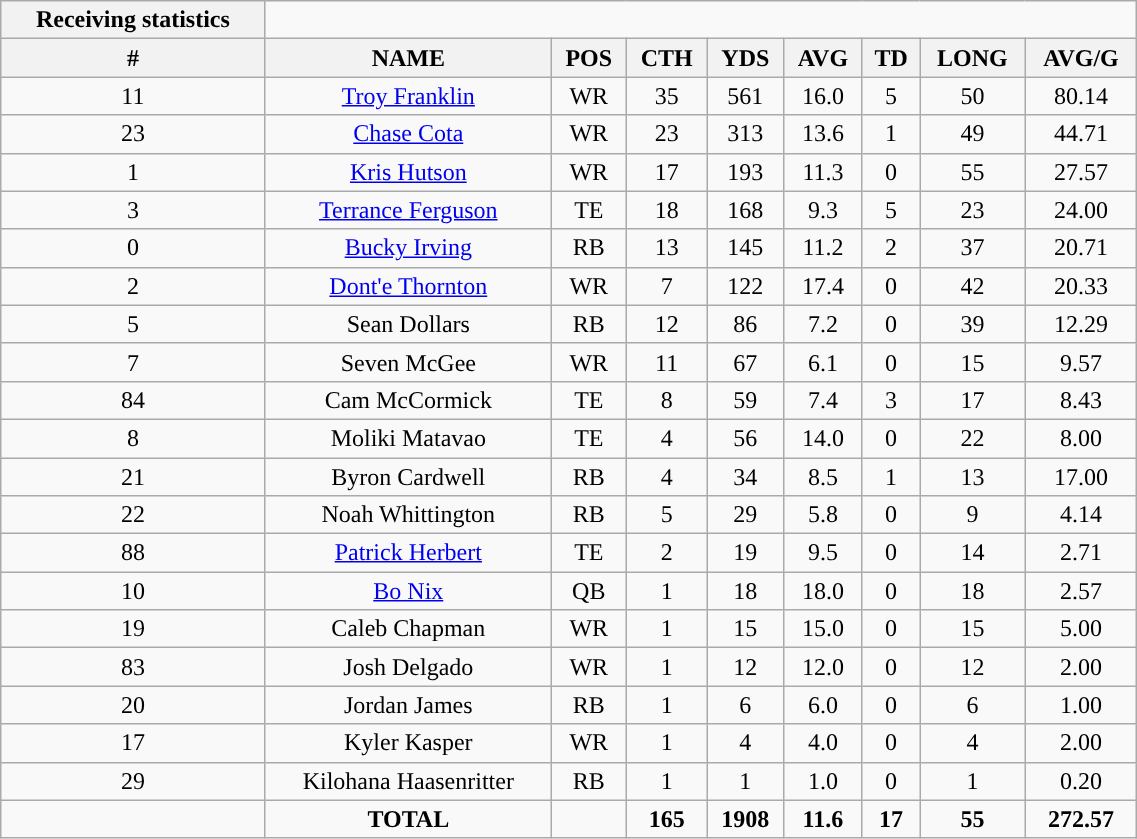<table style="width:60%; text-align:center;" class="wikitable collapsible collapsed">
<tr>
<th style="text-align:center; ">Receiving statistics</th>
</tr>
<tr>
<th>#</th>
<th>NAME</th>
<th>POS</th>
<th>CTH</th>
<th>YDS</th>
<th>AVG</th>
<th>TD</th>
<th>LONG</th>
<th>AVG/G</th>
</tr>
<tr>
<td>11</td>
<td><a href='#'>Troy Franklin</a></td>
<td>WR</td>
<td>35</td>
<td>561</td>
<td>16.0</td>
<td>5</td>
<td>50</td>
<td>80.14</td>
</tr>
<tr>
<td>23</td>
<td><a href='#'>Chase Cota</a></td>
<td>WR</td>
<td>23</td>
<td>313</td>
<td>13.6</td>
<td>1</td>
<td>49</td>
<td>44.71</td>
</tr>
<tr>
<td>1</td>
<td><a href='#'>Kris Hutson</a></td>
<td>WR</td>
<td>17</td>
<td>193</td>
<td>11.3</td>
<td>0</td>
<td>55</td>
<td>27.57</td>
</tr>
<tr>
<td>3</td>
<td><a href='#'>Terrance Ferguson</a></td>
<td>TE</td>
<td>18</td>
<td>168</td>
<td>9.3</td>
<td>5</td>
<td>23</td>
<td>24.00</td>
</tr>
<tr>
<td>0</td>
<td><a href='#'>Bucky Irving</a></td>
<td>RB</td>
<td>13</td>
<td>145</td>
<td>11.2</td>
<td>2</td>
<td>37</td>
<td>20.71</td>
</tr>
<tr>
<td>2</td>
<td><a href='#'>Dont'e Thornton</a></td>
<td>WR</td>
<td>7</td>
<td>122</td>
<td>17.4</td>
<td>0</td>
<td>42</td>
<td>20.33</td>
</tr>
<tr>
<td>5</td>
<td>Sean Dollars</td>
<td>RB</td>
<td>12</td>
<td>86</td>
<td>7.2</td>
<td>0</td>
<td>39</td>
<td>12.29</td>
</tr>
<tr>
<td>7</td>
<td>Seven McGee</td>
<td>WR</td>
<td>11</td>
<td>67</td>
<td>6.1</td>
<td>0</td>
<td>15</td>
<td>9.57</td>
</tr>
<tr>
<td>84</td>
<td>Cam McCormick</td>
<td>TE</td>
<td>8</td>
<td>59</td>
<td>7.4</td>
<td>3</td>
<td>17</td>
<td>8.43</td>
</tr>
<tr>
<td>8</td>
<td>Moliki Matavao</td>
<td>TE</td>
<td>4</td>
<td>56</td>
<td>14.0</td>
<td>0</td>
<td>22</td>
<td>8.00</td>
</tr>
<tr>
<td>21</td>
<td>Byron Cardwell</td>
<td>RB</td>
<td>4</td>
<td>34</td>
<td>8.5</td>
<td>1</td>
<td>13</td>
<td>17.00</td>
</tr>
<tr>
<td>22</td>
<td>Noah Whittington</td>
<td>RB</td>
<td>5</td>
<td>29</td>
<td>5.8</td>
<td>0</td>
<td>9</td>
<td>4.14</td>
</tr>
<tr>
<td>88</td>
<td><a href='#'>Patrick Herbert</a></td>
<td>TE</td>
<td>2</td>
<td>19</td>
<td>9.5</td>
<td>0</td>
<td>14</td>
<td>2.71</td>
</tr>
<tr>
<td>10</td>
<td><a href='#'>Bo Nix</a></td>
<td>QB</td>
<td>1</td>
<td>18</td>
<td>18.0</td>
<td>0</td>
<td>18</td>
<td>2.57</td>
</tr>
<tr>
<td>19</td>
<td>Caleb Chapman</td>
<td>WR</td>
<td>1</td>
<td>15</td>
<td>15.0</td>
<td>0</td>
<td>15</td>
<td>5.00</td>
</tr>
<tr>
<td>83</td>
<td>Josh Delgado</td>
<td>WR</td>
<td>1</td>
<td>12</td>
<td>12.0</td>
<td>0</td>
<td>12</td>
<td>2.00</td>
</tr>
<tr>
<td>20</td>
<td>Jordan James</td>
<td>RB</td>
<td>1</td>
<td>6</td>
<td>6.0</td>
<td>0</td>
<td>6</td>
<td>1.00</td>
</tr>
<tr>
<td>17</td>
<td>Kyler Kasper</td>
<td>WR</td>
<td>1</td>
<td>4</td>
<td>4.0</td>
<td>0</td>
<td>4</td>
<td>2.00</td>
</tr>
<tr>
<td>29</td>
<td>Kilohana Haasenritter</td>
<td>RB</td>
<td>1</td>
<td>1</td>
<td>1.0</td>
<td>0</td>
<td>1</td>
<td>0.20</td>
</tr>
<tr>
<td></td>
<td><strong>TOTAL</strong></td>
<td></td>
<td><strong>165</strong></td>
<td><strong>1908</strong></td>
<td><strong>11.6</strong></td>
<td><strong>17</strong></td>
<td><strong>55</strong></td>
<td><strong>272.57</strong></td>
</tr>
</table>
